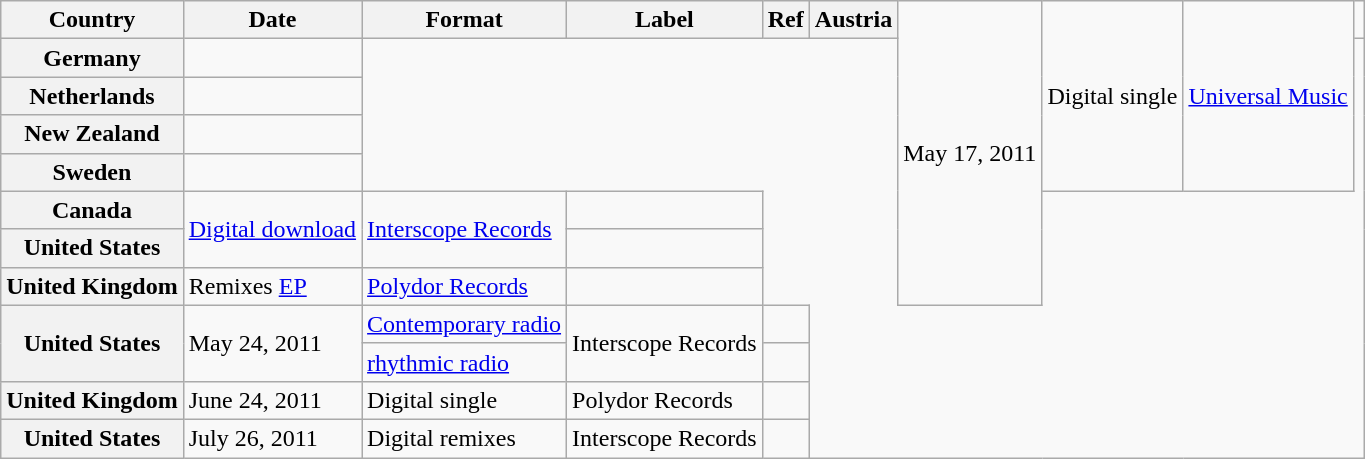<table class="wikitable plainrowheaders" border="1">
<tr>
<th scope="col">Country</th>
<th scope="col">Date</th>
<th scope="col">Format</th>
<th scope="col">Label</th>
<th scope="col">Ref</th>
<th scope="row">Austria</th>
<td rowspan="8">May 17, 2011</td>
<td rowspan="5">Digital single</td>
<td rowspan="5"><a href='#'>Universal Music</a></td>
<td align=center></td>
</tr>
<tr>
<th scope="row">Germany</th>
<td align=center></td>
</tr>
<tr>
<th scope="row">Netherlands</th>
<td align=center></td>
</tr>
<tr>
<th scope="row">New Zealand</th>
<td align=center></td>
</tr>
<tr>
<th scope="row">Sweden</th>
<td align=center></td>
</tr>
<tr>
<th scope="row">Canada</th>
<td rowspan="2"><a href='#'>Digital download</a></td>
<td rowspan="2"><a href='#'>Interscope Records</a></td>
<td align=center></td>
</tr>
<tr>
<th scope="row">United States</th>
<td align=center></td>
</tr>
<tr>
<th scope="row">United Kingdom</th>
<td>Remixes <a href='#'>EP</a></td>
<td><a href='#'>Polydor Records</a></td>
<td align=center></td>
</tr>
<tr>
<th scope="row" rowspan="2">United States</th>
<td rowspan="2">May 24, 2011</td>
<td><a href='#'>Contemporary radio</a></td>
<td rowspan="2">Interscope Records</td>
<td align=center></td>
</tr>
<tr>
<td><a href='#'>rhythmic radio</a></td>
<td align=center></td>
</tr>
<tr>
<th scope="row">United Kingdom</th>
<td>June 24, 2011</td>
<td>Digital single</td>
<td>Polydor Records</td>
<td align=center></td>
</tr>
<tr>
<th scope="row">United States</th>
<td>July 26, 2011</td>
<td>Digital remixes</td>
<td>Interscope Records</td>
<td align=center></td>
</tr>
</table>
